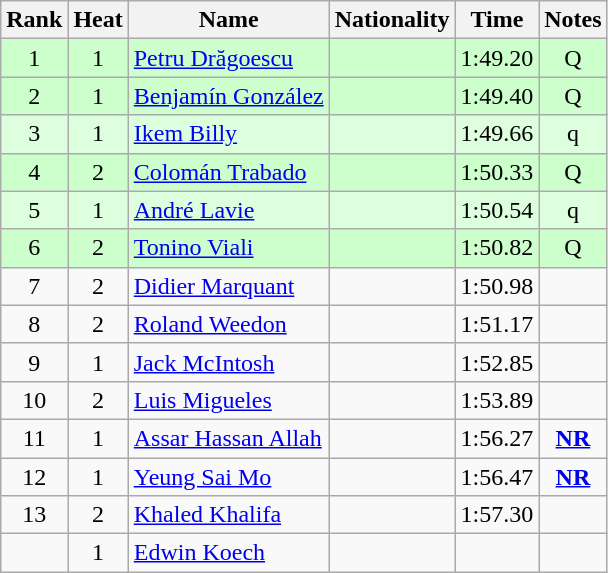<table class="wikitable sortable" style="text-align:center">
<tr>
<th>Rank</th>
<th>Heat</th>
<th>Name</th>
<th>Nationality</th>
<th>Time</th>
<th>Notes</th>
</tr>
<tr bgcolor=ccffcc>
<td>1</td>
<td>1</td>
<td align="left"><a href='#'>Petru Drăgoescu</a></td>
<td align=left></td>
<td>1:49.20</td>
<td>Q</td>
</tr>
<tr bgcolor=ccffcc>
<td>2</td>
<td>1</td>
<td align="left"><a href='#'>Benjamín González</a></td>
<td align=left></td>
<td>1:49.40</td>
<td>Q</td>
</tr>
<tr bgcolor=ddffdd>
<td>3</td>
<td>1</td>
<td align="left"><a href='#'>Ikem Billy</a></td>
<td align=left></td>
<td>1:49.66</td>
<td>q</td>
</tr>
<tr bgcolor=ccffcc>
<td>4</td>
<td>2</td>
<td align="left"><a href='#'>Colomán Trabado</a></td>
<td align=left></td>
<td>1:50.33</td>
<td>Q</td>
</tr>
<tr bgcolor=ddffdd>
<td>5</td>
<td>1</td>
<td align="left"><a href='#'>André Lavie</a></td>
<td align=left></td>
<td>1:50.54</td>
<td>q</td>
</tr>
<tr bgcolor=ccffcc>
<td>6</td>
<td>2</td>
<td align="left"><a href='#'>Tonino Viali</a></td>
<td align=left></td>
<td>1:50.82</td>
<td>Q</td>
</tr>
<tr>
<td>7</td>
<td>2</td>
<td align="left"><a href='#'>Didier Marquant</a></td>
<td align=left></td>
<td>1:50.98</td>
<td></td>
</tr>
<tr>
<td>8</td>
<td>2</td>
<td align="left"><a href='#'>Roland Weedon</a></td>
<td align=left></td>
<td>1:51.17</td>
<td></td>
</tr>
<tr>
<td>9</td>
<td>1</td>
<td align="left"><a href='#'>Jack McIntosh</a></td>
<td align=left></td>
<td>1:52.85</td>
<td></td>
</tr>
<tr>
<td>10</td>
<td>2</td>
<td align="left"><a href='#'>Luis Migueles</a></td>
<td align=left></td>
<td>1:53.89</td>
<td></td>
</tr>
<tr>
<td>11</td>
<td>1</td>
<td align="left"><a href='#'>Assar Hassan Allah</a></td>
<td align=left></td>
<td>1:56.27</td>
<td><strong><a href='#'>NR</a></strong></td>
</tr>
<tr>
<td>12</td>
<td>1</td>
<td align="left"><a href='#'>Yeung Sai Mo</a></td>
<td align=left></td>
<td>1:56.47</td>
<td><strong><a href='#'>NR</a></strong></td>
</tr>
<tr>
<td>13</td>
<td>2</td>
<td align="left"><a href='#'>Khaled Khalifa</a></td>
<td align=left></td>
<td>1:57.30</td>
<td></td>
</tr>
<tr>
<td></td>
<td>1</td>
<td align="left"><a href='#'>Edwin Koech</a></td>
<td align=left></td>
<td></td>
<td></td>
</tr>
</table>
